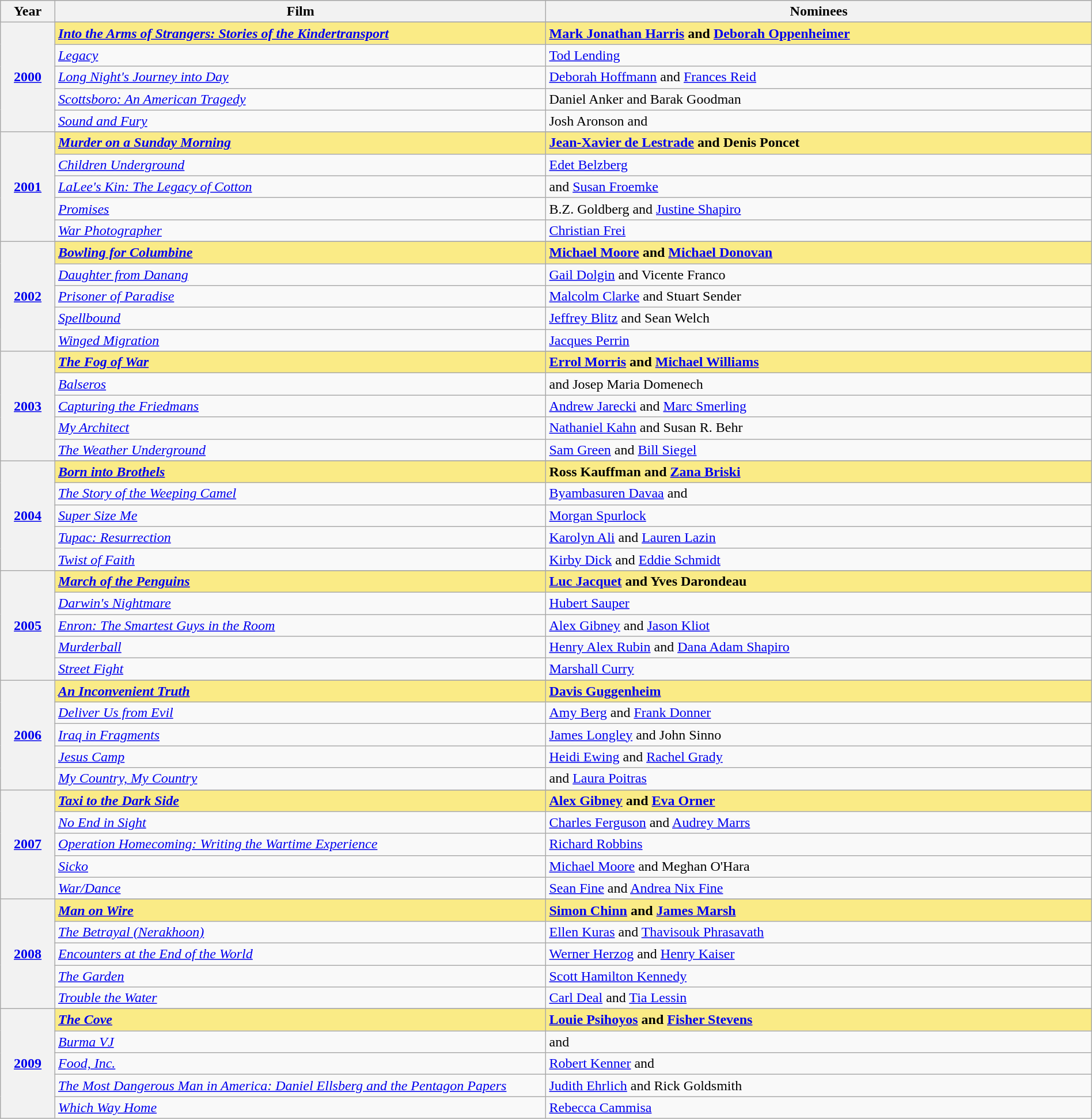<table class="wikitable" style="width:100%">
<tr bgcolor="#bebebe">
<th width="5%">Year</th>
<th width="45%">Film</th>
<th width="50%">Nominees</th>
</tr>
<tr>
<th rowspan="6" style="text-align:center"><a href='#'>2000</a><br></th>
</tr>
<tr style="background:#FAEB86">
<td><strong><em><a href='#'>Into the Arms of Strangers: Stories of the Kindertransport</a></em></strong></td>
<td><strong><a href='#'>Mark Jonathan Harris</a> and <a href='#'>Deborah Oppenheimer</a></strong></td>
</tr>
<tr>
<td><em><a href='#'>Legacy</a></em></td>
<td><a href='#'>Tod Lending</a></td>
</tr>
<tr>
<td><em><a href='#'>Long Night's Journey into Day</a></em></td>
<td><a href='#'>Deborah Hoffmann</a> and <a href='#'>Frances Reid</a></td>
</tr>
<tr>
<td><em><a href='#'>Scottsboro: An American Tragedy</a></em></td>
<td>Daniel Anker and Barak Goodman</td>
</tr>
<tr>
<td><em><a href='#'>Sound and Fury</a></em></td>
<td>Josh Aronson and </td>
</tr>
<tr>
<th rowspan="6" style="text-align:center"><a href='#'>2001</a><br></th>
</tr>
<tr style="background:#FAEB86">
<td><strong><em><a href='#'>Murder on a Sunday Morning</a></em></strong></td>
<td><strong><a href='#'>Jean-Xavier de Lestrade</a> and Denis Poncet</strong></td>
</tr>
<tr>
<td><em><a href='#'>Children Underground</a></em></td>
<td><a href='#'>Edet Belzberg</a></td>
</tr>
<tr>
<td><em><a href='#'>LaLee's Kin: The Legacy of Cotton</a></em></td>
<td> and <a href='#'>Susan Froemke</a></td>
</tr>
<tr>
<td><em><a href='#'>Promises</a></em></td>
<td>B.Z. Goldberg and <a href='#'>Justine Shapiro</a></td>
</tr>
<tr>
<td><em><a href='#'>War Photographer</a></em></td>
<td><a href='#'>Christian Frei</a></td>
</tr>
<tr>
<th rowspan="6" style="text-align:center"><a href='#'>2002</a><br></th>
</tr>
<tr style="background:#FAEB86">
<td><strong><em><a href='#'>Bowling for Columbine</a></em></strong></td>
<td><strong><a href='#'>Michael Moore</a> and <a href='#'>Michael Donovan</a></strong></td>
</tr>
<tr>
<td><em><a href='#'>Daughter from Danang</a></em></td>
<td><a href='#'>Gail Dolgin</a> and Vicente Franco</td>
</tr>
<tr>
<td><em><a href='#'>Prisoner of Paradise</a></em></td>
<td><a href='#'>Malcolm Clarke</a> and Stuart Sender</td>
</tr>
<tr>
<td><em><a href='#'>Spellbound</a></em></td>
<td><a href='#'>Jeffrey Blitz</a> and Sean Welch</td>
</tr>
<tr>
<td><em><a href='#'>Winged Migration</a></em></td>
<td><a href='#'>Jacques Perrin</a></td>
</tr>
<tr>
<th rowspan="6" style="text-align:center"><a href='#'>2003</a><br></th>
</tr>
<tr style="background:#FAEB86">
<td><strong><em><a href='#'>The Fog of War</a></em></strong></td>
<td><strong><a href='#'>Errol Morris</a> and <a href='#'>Michael Williams</a></strong></td>
</tr>
<tr>
<td><em><a href='#'>Balseros</a></em></td>
<td> and Josep Maria Domenech</td>
</tr>
<tr>
<td><em><a href='#'>Capturing the Friedmans</a></em></td>
<td><a href='#'>Andrew Jarecki</a> and <a href='#'>Marc Smerling</a></td>
</tr>
<tr>
<td><em><a href='#'>My Architect</a></em></td>
<td><a href='#'>Nathaniel Kahn</a> and Susan R. Behr</td>
</tr>
<tr>
<td><em><a href='#'>The Weather Underground</a></em></td>
<td><a href='#'>Sam Green</a> and <a href='#'>Bill Siegel</a></td>
</tr>
<tr>
<th rowspan="6" style="text-align:center"><a href='#'>2004</a><br></th>
</tr>
<tr style="background:#FAEB86">
<td><strong><em><a href='#'>Born into Brothels</a></em></strong></td>
<td><strong>Ross Kauffman and <a href='#'>Zana Briski</a></strong></td>
</tr>
<tr>
<td><em><a href='#'>The Story of the Weeping Camel</a></em></td>
<td><a href='#'>Byambasuren Davaa</a> and </td>
</tr>
<tr>
<td><em><a href='#'>Super Size Me</a></em></td>
<td><a href='#'>Morgan Spurlock</a></td>
</tr>
<tr>
<td><em><a href='#'>Tupac: Resurrection</a></em></td>
<td><a href='#'>Karolyn Ali</a> and <a href='#'>Lauren Lazin</a></td>
</tr>
<tr>
<td><em><a href='#'>Twist of Faith</a></em></td>
<td><a href='#'>Kirby Dick</a> and <a href='#'>Eddie Schmidt</a></td>
</tr>
<tr>
<th rowspan="6" style="text-align:center"><a href='#'>2005</a><br></th>
</tr>
<tr style="background:#FAEB86">
<td><strong><em><a href='#'>March of the Penguins</a></em></strong></td>
<td><strong><a href='#'>Luc Jacquet</a> and Yves Darondeau</strong></td>
</tr>
<tr>
<td><em><a href='#'>Darwin's Nightmare</a></em></td>
<td><a href='#'>Hubert Sauper</a></td>
</tr>
<tr>
<td><em><a href='#'>Enron: The Smartest Guys in the Room</a></em></td>
<td><a href='#'>Alex Gibney</a> and <a href='#'>Jason Kliot</a></td>
</tr>
<tr>
<td><em><a href='#'>Murderball</a></em></td>
<td><a href='#'>Henry Alex Rubin</a> and <a href='#'>Dana Adam Shapiro</a></td>
</tr>
<tr>
<td><em><a href='#'>Street Fight</a></em></td>
<td><a href='#'>Marshall Curry</a></td>
</tr>
<tr>
<th rowspan="6" style="text-align:center"><a href='#'>2006</a><br></th>
</tr>
<tr style="background:#FAEB86">
<td><strong><em><a href='#'>An Inconvenient Truth</a></em></strong></td>
<td><strong><a href='#'>Davis Guggenheim</a></strong></td>
</tr>
<tr>
<td><em><a href='#'>Deliver Us from Evil</a></em></td>
<td><a href='#'>Amy Berg</a> and <a href='#'>Frank Donner</a></td>
</tr>
<tr>
<td><em><a href='#'>Iraq in Fragments</a></em></td>
<td><a href='#'>James Longley</a> and John Sinno</td>
</tr>
<tr>
<td><em><a href='#'>Jesus Camp</a></em></td>
<td><a href='#'>Heidi Ewing</a> and <a href='#'>Rachel Grady</a></td>
</tr>
<tr>
<td><em><a href='#'>My Country, My Country</a></em></td>
<td> and <a href='#'>Laura Poitras</a></td>
</tr>
<tr>
<th rowspan="6" style="text-align:center"><a href='#'>2007</a><br></th>
</tr>
<tr style="background:#FAEB86">
<td><strong><em><a href='#'>Taxi to the Dark Side</a></em></strong></td>
<td><strong><a href='#'>Alex Gibney</a> and <a href='#'>Eva Orner</a></strong></td>
</tr>
<tr>
<td><em><a href='#'>No End in Sight</a></em></td>
<td><a href='#'>Charles Ferguson</a> and <a href='#'>Audrey Marrs</a></td>
</tr>
<tr>
<td><em><a href='#'>Operation Homecoming: Writing the Wartime Experience</a></em></td>
<td><a href='#'>Richard Robbins</a></td>
</tr>
<tr>
<td><em><a href='#'>Sicko</a></em></td>
<td><a href='#'>Michael Moore</a> and Meghan O'Hara</td>
</tr>
<tr>
<td><em><a href='#'>War/Dance</a></em></td>
<td><a href='#'>Sean Fine</a> and <a href='#'>Andrea Nix Fine</a></td>
</tr>
<tr>
<th rowspan="6" style="text-align:center"><a href='#'>2008</a><br></th>
</tr>
<tr style="background:#FAEB86">
<td><strong><em><a href='#'>Man on Wire</a></em></strong></td>
<td><strong><a href='#'>Simon Chinn</a> and <a href='#'>James Marsh</a></strong></td>
</tr>
<tr>
<td><em><a href='#'>The Betrayal (Nerakhoon)</a></em></td>
<td><a href='#'>Ellen Kuras</a> and <a href='#'>Thavisouk Phrasavath</a></td>
</tr>
<tr>
<td><em><a href='#'>Encounters at the End of the World</a></em></td>
<td><a href='#'>Werner Herzog</a> and <a href='#'>Henry Kaiser</a></td>
</tr>
<tr>
<td><em><a href='#'>The Garden</a></em></td>
<td><a href='#'>Scott Hamilton Kennedy</a></td>
</tr>
<tr>
<td><em><a href='#'>Trouble the Water</a></em></td>
<td><a href='#'>Carl Deal</a> and <a href='#'>Tia Lessin</a></td>
</tr>
<tr>
<th rowspan="6" style="text-align:center"><a href='#'>2009</a><br></th>
</tr>
<tr style="background:#FAEB86">
<td><strong><em><a href='#'>The Cove</a></em></strong></td>
<td><strong><a href='#'>Louie Psihoyos</a> and <a href='#'>Fisher Stevens</a></strong></td>
</tr>
<tr>
<td><em><a href='#'>Burma VJ</a></em></td>
<td> and </td>
</tr>
<tr>
<td><em><a href='#'>Food, Inc.</a></em></td>
<td><a href='#'>Robert Kenner</a> and </td>
</tr>
<tr>
<td><em><a href='#'>The Most Dangerous Man in America: Daniel Ellsberg and the Pentagon Papers</a></em></td>
<td><a href='#'>Judith Ehrlich</a> and Rick Goldsmith</td>
</tr>
<tr>
<td><em><a href='#'>Which Way Home</a></em></td>
<td><a href='#'>Rebecca Cammisa</a></td>
</tr>
</table>
